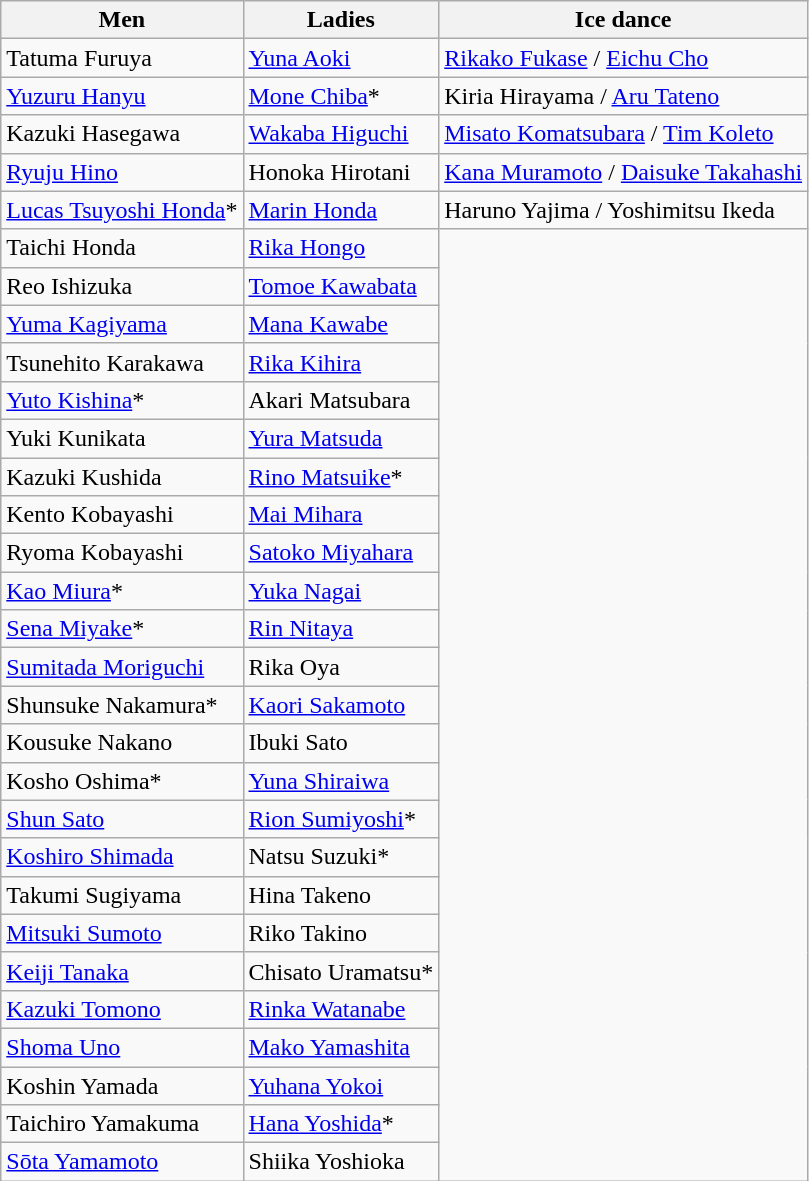<table class="wikitable">
<tr>
<th>Men</th>
<th>Ladies</th>
<th>Ice dance</th>
</tr>
<tr>
<td>Tatuma Furuya</td>
<td><a href='#'>Yuna Aoki</a></td>
<td><a href='#'>Rikako Fukase</a> / <a href='#'>Eichu Cho</a></td>
</tr>
<tr>
<td><a href='#'>Yuzuru Hanyu</a></td>
<td><a href='#'>Mone Chiba</a>*</td>
<td>Kiria Hirayama / <a href='#'>Aru Tateno</a></td>
</tr>
<tr>
<td>Kazuki Hasegawa</td>
<td><a href='#'>Wakaba Higuchi</a></td>
<td><a href='#'>Misato Komatsubara</a> / <a href='#'>Tim Koleto</a></td>
</tr>
<tr>
<td><a href='#'>Ryuju Hino</a></td>
<td>Honoka Hirotani</td>
<td><a href='#'>Kana Muramoto</a> / <a href='#'>Daisuke Takahashi</a></td>
</tr>
<tr>
<td><a href='#'>Lucas Tsuyoshi Honda</a>*</td>
<td><a href='#'>Marin Honda</a></td>
<td>Haruno Yajima / Yoshimitsu Ikeda</td>
</tr>
<tr>
<td>Taichi Honda</td>
<td><a href='#'>Rika Hongo</a></td>
<td rowspan=25></td>
</tr>
<tr>
<td>Reo Ishizuka</td>
<td><a href='#'>Tomoe Kawabata</a></td>
</tr>
<tr>
<td><a href='#'>Yuma Kagiyama</a></td>
<td><a href='#'>Mana Kawabe</a></td>
</tr>
<tr>
<td>Tsunehito Karakawa</td>
<td><a href='#'>Rika Kihira</a></td>
</tr>
<tr>
<td><a href='#'>Yuto Kishina</a>*</td>
<td>Akari Matsubara</td>
</tr>
<tr>
<td>Yuki Kunikata</td>
<td><a href='#'>Yura Matsuda</a></td>
</tr>
<tr>
<td>Kazuki Kushida</td>
<td><a href='#'>Rino Matsuike</a>*</td>
</tr>
<tr>
<td>Kento Kobayashi</td>
<td><a href='#'>Mai Mihara</a></td>
</tr>
<tr>
<td>Ryoma Kobayashi</td>
<td><a href='#'>Satoko Miyahara</a></td>
</tr>
<tr>
<td><a href='#'>Kao Miura</a>*</td>
<td><a href='#'>Yuka Nagai</a></td>
</tr>
<tr>
<td><a href='#'>Sena Miyake</a>*</td>
<td><a href='#'>Rin Nitaya</a></td>
</tr>
<tr>
<td><a href='#'>Sumitada Moriguchi</a></td>
<td>Rika Oya</td>
</tr>
<tr>
<td>Shunsuke Nakamura*</td>
<td><a href='#'>Kaori Sakamoto</a></td>
</tr>
<tr>
<td>Kousuke Nakano</td>
<td>Ibuki Sato</td>
</tr>
<tr>
<td>Kosho Oshima*</td>
<td><a href='#'>Yuna Shiraiwa</a></td>
</tr>
<tr>
<td><a href='#'>Shun Sato</a></td>
<td><a href='#'>Rion Sumiyoshi</a>*</td>
</tr>
<tr>
<td><a href='#'>Koshiro Shimada</a></td>
<td>Natsu Suzuki*</td>
</tr>
<tr>
<td>Takumi Sugiyama</td>
<td>Hina Takeno</td>
</tr>
<tr>
<td><a href='#'>Mitsuki Sumoto</a></td>
<td>Riko Takino</td>
</tr>
<tr>
<td><a href='#'>Keiji Tanaka</a></td>
<td>Chisato Uramatsu*</td>
</tr>
<tr>
<td><a href='#'>Kazuki Tomono</a></td>
<td><a href='#'>Rinka Watanabe</a></td>
</tr>
<tr>
<td><a href='#'>Shoma Uno</a></td>
<td><a href='#'>Mako Yamashita</a></td>
</tr>
<tr>
<td>Koshin Yamada</td>
<td><a href='#'>Yuhana Yokoi</a></td>
</tr>
<tr>
<td>Taichiro Yamakuma</td>
<td><a href='#'>Hana Yoshida</a>*</td>
</tr>
<tr>
<td><a href='#'>Sōta Yamamoto</a></td>
<td>Shiika Yoshioka</td>
</tr>
</table>
